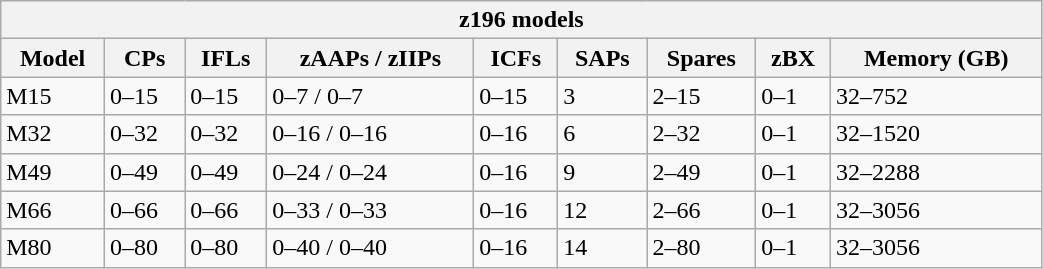<table class="wikitable mw-collapsible mw-collapsed" style="min-width: 55%;">
<tr>
<th colspan="9"><strong>z196</strong> models</th>
</tr>
<tr>
<th>Model</th>
<th>CPs</th>
<th>IFLs</th>
<th>zAAPs / zIIPs</th>
<th>ICFs</th>
<th>SAPs</th>
<th>Spares</th>
<th>zBX</th>
<th>Memory (GB)</th>
</tr>
<tr>
<td>M15</td>
<td>0–15</td>
<td>0–15</td>
<td>0–7 / 0–7</td>
<td>0–15</td>
<td>3</td>
<td>2–15</td>
<td>0–1</td>
<td>32–752</td>
</tr>
<tr>
<td>M32</td>
<td>0–32</td>
<td>0–32</td>
<td>0–16 / 0–16</td>
<td>0–16</td>
<td>6</td>
<td>2–32</td>
<td>0–1</td>
<td>32–1520</td>
</tr>
<tr>
<td>M49</td>
<td>0–49</td>
<td>0–49</td>
<td>0–24 / 0–24</td>
<td>0–16</td>
<td>9</td>
<td>2–49</td>
<td>0–1</td>
<td>32–2288</td>
</tr>
<tr>
<td>M66</td>
<td>0–66</td>
<td>0–66</td>
<td>0–33 / 0–33</td>
<td>0–16</td>
<td>12</td>
<td>2–66</td>
<td>0–1</td>
<td>32–3056</td>
</tr>
<tr>
<td>M80</td>
<td>0–80</td>
<td>0–80</td>
<td>0–40 / 0–40</td>
<td>0–16</td>
<td>14</td>
<td>2–80</td>
<td>0–1</td>
<td>32–3056</td>
</tr>
</table>
